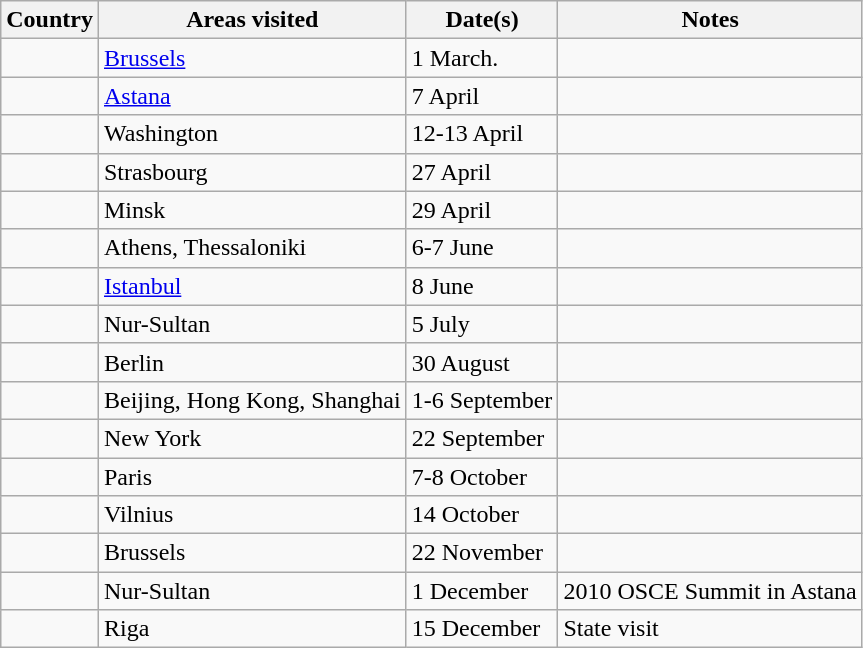<table class="wikitable">
<tr>
<th>Country</th>
<th>Areas visited</th>
<th>Date(s)</th>
<th>Notes</th>
</tr>
<tr>
<td></td>
<td><a href='#'>Brussels</a></td>
<td>1 March.</td>
<td></td>
</tr>
<tr>
<td></td>
<td><a href='#'>Astana</a></td>
<td>7 April</td>
<td></td>
</tr>
<tr>
<td></td>
<td>Washington</td>
<td>12-13 April</td>
<td></td>
</tr>
<tr>
<td></td>
<td>Strasbourg</td>
<td>27 April</td>
<td></td>
</tr>
<tr>
<td></td>
<td>Minsk</td>
<td>29 April</td>
<td></td>
</tr>
<tr>
<td></td>
<td>Athens, Thessaloniki</td>
<td>6-7 June</td>
<td></td>
</tr>
<tr>
<td></td>
<td><a href='#'>Istanbul</a></td>
<td>8 June</td>
<td></td>
</tr>
<tr>
<td></td>
<td>Nur-Sultan</td>
<td>5 July</td>
<td></td>
</tr>
<tr>
<td></td>
<td>Berlin</td>
<td>30 August</td>
<td></td>
</tr>
<tr>
<td></td>
<td>Beijing, Hong Kong, Shanghai</td>
<td>1-6 September</td>
<td></td>
</tr>
<tr>
<td></td>
<td>New York</td>
<td>22 September</td>
<td></td>
</tr>
<tr>
<td></td>
<td>Paris</td>
<td>7-8 October</td>
<td></td>
</tr>
<tr>
<td></td>
<td>Vilnius</td>
<td>14 October</td>
<td></td>
</tr>
<tr>
<td></td>
<td>Brussels</td>
<td>22 November</td>
<td></td>
</tr>
<tr>
<td></td>
<td>Nur-Sultan</td>
<td>1 December</td>
<td>2010 OSCE Summit in Astana</td>
</tr>
<tr>
<td></td>
<td>Riga</td>
<td>15 December</td>
<td>State visit</td>
</tr>
</table>
